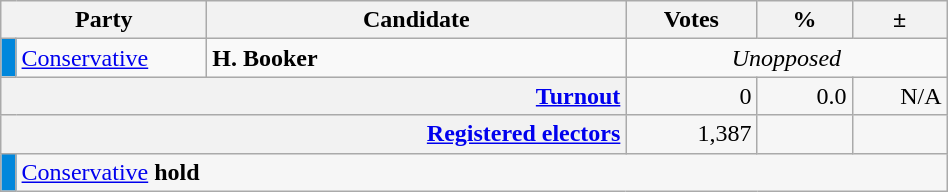<table class=wikitable>
<tr>
<th scope="col" colspan="2" style="width: 130px">Party</th>
<th scope="col" style="width: 17em">Candidate</th>
<th scope="col" style="width: 5em">Votes</th>
<th scope="col" style="width: 3.5em">%</th>
<th scope="col" style="width: 3.5em">±</th>
</tr>
<tr>
<td style="background:#0087DC;"></td>
<td><a href='#'>Conservative</a></td>
<td><strong>H. Booker</strong></td>
<td style="text-align: center; "colspan="3"><em>Unopposed</em></td>
</tr>
<tr style="background-color:#F6F6F6">
<th colspan="3" style="text-align: right; margin-right: 0.5em"><a href='#'>Turnout</a></th>
<td style="text-align: right; margin-right: 0.5em">0</td>
<td style="text-align: right; margin-right: 0.5em">0.0</td>
<td style="text-align: right; margin-right: 0.5em">N/A</td>
</tr>
<tr style="background-color:#F6F6F6;">
<th colspan="3" style="text-align:right;"><a href='#'>Registered electors</a></th>
<td style="text-align:right; margin-right:0.5em">1,387</td>
<td></td>
<td></td>
</tr>
<tr style="background-color:#F6F6F6">
<td style="background:#0087DC;"></td>
<td colspan="5"><a href='#'>Conservative</a> <strong>hold</strong></td>
</tr>
</table>
